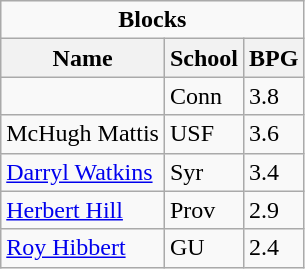<table class="wikitable">
<tr>
<td colspan=3 style="text-align:center;"><strong>Blocks</strong></td>
</tr>
<tr>
<th>Name</th>
<th>School</th>
<th>BPG</th>
</tr>
<tr>
<td></td>
<td>Conn</td>
<td>3.8</td>
</tr>
<tr>
<td>McHugh Mattis</td>
<td>USF</td>
<td>3.6</td>
</tr>
<tr>
<td><a href='#'>Darryl Watkins</a></td>
<td>Syr</td>
<td>3.4</td>
</tr>
<tr>
<td><a href='#'>Herbert Hill</a></td>
<td>Prov</td>
<td>2.9</td>
</tr>
<tr>
<td><a href='#'>Roy Hibbert</a></td>
<td>GU</td>
<td>2.4</td>
</tr>
</table>
